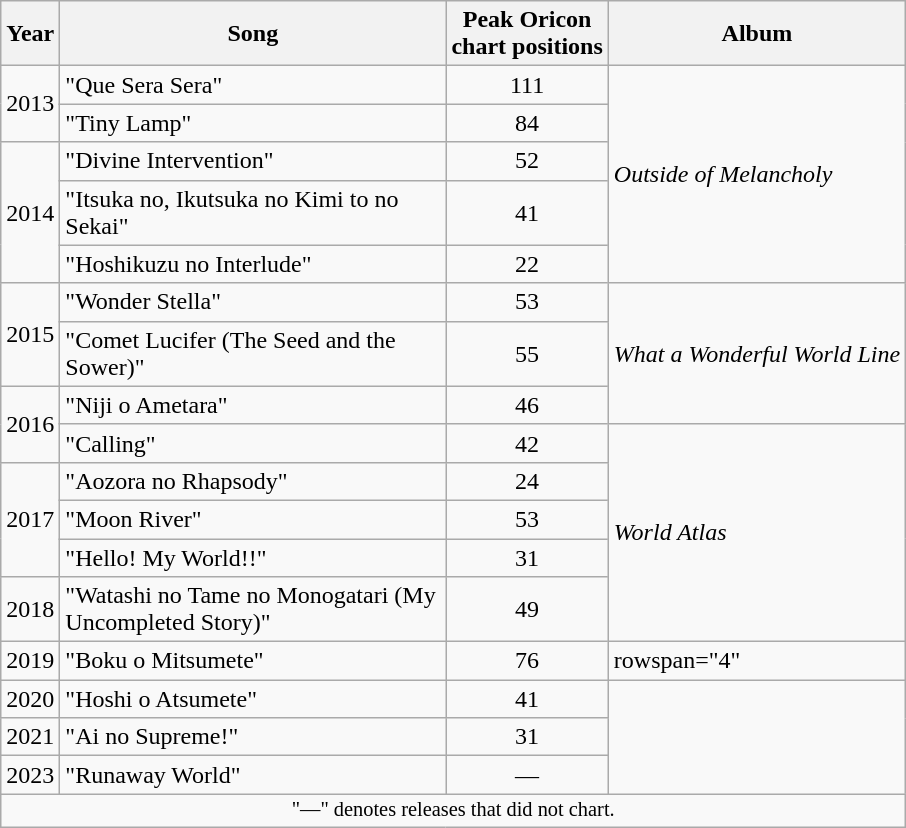<table class="wikitable" border="1">
<tr>
<th rowspan="1">Year</th>
<th rowspan="1" width="250">Song</th>
<th colspan="1">Peak Oricon<br> chart positions<br></th>
<th rowspan="1">Album</th>
</tr>
<tr>
<td rowspan="2">2013</td>
<td>"Que Sera Sera"</td>
<td align="center">111</td>
<td rowspan="5"><em>Outside of Melancholy</em></td>
</tr>
<tr>
<td>"Tiny Lamp"</td>
<td align="center">84</td>
</tr>
<tr>
<td rowspan="3">2014</td>
<td>"Divine Intervention"</td>
<td align="center">52</td>
</tr>
<tr>
<td>"Itsuka no, Ikutsuka no Kimi to no Sekai"</td>
<td align="center">41</td>
</tr>
<tr>
<td>"Hoshikuzu no Interlude"</td>
<td align="center">22</td>
</tr>
<tr>
<td rowspan="2">2015</td>
<td>"Wonder Stella"</td>
<td align="center">53</td>
<td rowspan=3"><em>What a Wonderful World Line</em></td>
</tr>
<tr>
<td>"Comet Lucifer (The Seed and the Sower)"</td>
<td align="center">55</td>
</tr>
<tr>
<td rowspan="2">2016</td>
<td>"Niji o Ametara"</td>
<td align="center">46</td>
</tr>
<tr>
<td>"Calling"</td>
<td align="center">42</td>
<td rowspan="5"><em>World Atlas</em></td>
</tr>
<tr>
<td rowspan="3">2017</td>
<td>"Aozora no Rhapsody"</td>
<td align="center">24</td>
</tr>
<tr>
<td>"Moon River"</td>
<td align="center">53</td>
</tr>
<tr>
<td>"Hello! My World!!"</td>
<td align="center">31</td>
</tr>
<tr>
<td>2018</td>
<td>"Watashi no Tame no Monogatari (My Uncompleted Story)"</td>
<td align="center">49</td>
</tr>
<tr>
<td>2019</td>
<td>"Boku o Mitsumete"</td>
<td align="center">76</td>
<td>rowspan="4" </td>
</tr>
<tr>
<td>2020</td>
<td>"Hoshi o Atsumete"</td>
<td align="center">41</td>
</tr>
<tr>
<td rowspan="1">2021</td>
<td>"Ai no Supreme!"</td>
<td align="center">31</td>
</tr>
<tr>
<td rowspan="1">2023</td>
<td>"Runaway World"</td>
<td align="center">—</td>
</tr>
<tr>
<td align="center" colspan="13" style="font-size: 85%">"—" denotes releases that did not chart.</td>
</tr>
</table>
